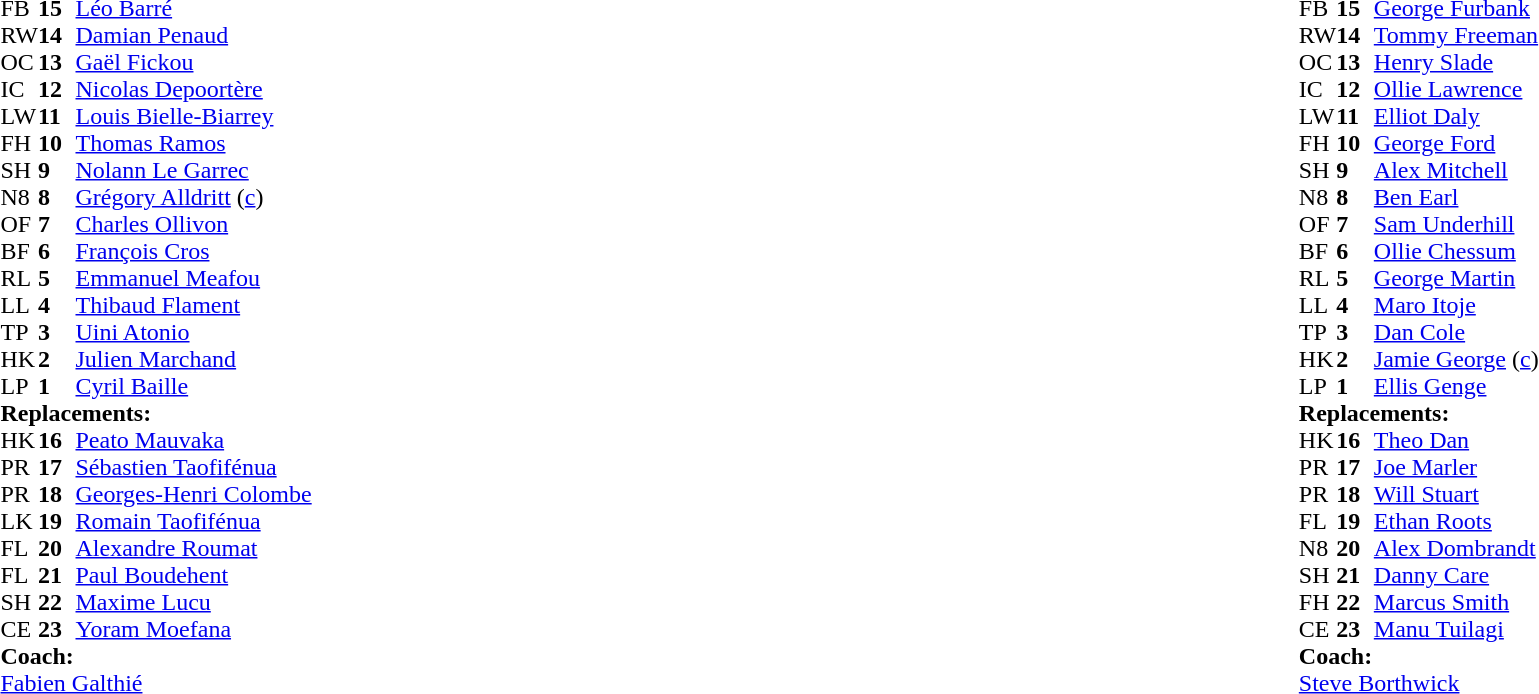<table style="width:100%">
<tr>
<td style="vertical-align:top; width:50%"><br><table cellspacing="0" cellpadding="0">
<tr>
<th width="25"></th>
<th width="25"></th>
</tr>
<tr>
<td>FB</td>
<td><strong>15</strong></td>
<td><a href='#'>Léo Barré</a></td>
</tr>
<tr>
<td>RW</td>
<td><strong>14</strong></td>
<td><a href='#'>Damian Penaud</a></td>
</tr>
<tr>
<td>OC</td>
<td><strong>13</strong></td>
<td><a href='#'>Gaël Fickou</a></td>
</tr>
<tr>
<td>IC</td>
<td><strong>12</strong></td>
<td><a href='#'>Nicolas Depoortère</a></td>
<td></td>
<td></td>
</tr>
<tr>
<td>LW</td>
<td><strong>11</strong></td>
<td><a href='#'>Louis Bielle-Biarrey</a></td>
</tr>
<tr>
<td>FH</td>
<td><strong>10</strong></td>
<td><a href='#'>Thomas Ramos</a></td>
</tr>
<tr>
<td>SH</td>
<td><strong>9</strong></td>
<td><a href='#'>Nolann Le Garrec</a></td>
<td></td>
<td></td>
</tr>
<tr>
<td>N8</td>
<td><strong>8</strong></td>
<td><a href='#'>Grégory Alldritt</a> (<a href='#'>c</a>)</td>
<td></td>
<td></td>
</tr>
<tr>
<td>OF</td>
<td><strong>7</strong></td>
<td><a href='#'>Charles Ollivon</a></td>
<td></td>
<td></td>
</tr>
<tr>
<td>BF</td>
<td><strong>6</strong></td>
<td><a href='#'>François Cros</a></td>
</tr>
<tr>
<td>RL</td>
<td><strong>5</strong></td>
<td><a href='#'>Emmanuel Meafou</a></td>
<td></td>
<td></td>
</tr>
<tr>
<td>LL</td>
<td><strong>4</strong></td>
<td><a href='#'>Thibaud Flament</a></td>
</tr>
<tr>
<td>TP</td>
<td><strong>3</strong></td>
<td><a href='#'>Uini Atonio</a></td>
<td></td>
<td></td>
</tr>
<tr>
<td>HK</td>
<td><strong>2</strong></td>
<td><a href='#'>Julien Marchand</a></td>
<td></td>
<td></td>
</tr>
<tr>
<td>LP</td>
<td><strong>1</strong></td>
<td><a href='#'>Cyril Baille</a></td>
<td></td>
<td></td>
</tr>
<tr>
<td colspan="3"><strong>Replacements:</strong></td>
</tr>
<tr>
<td>HK</td>
<td><strong>16</strong></td>
<td><a href='#'>Peato Mauvaka</a></td>
<td></td>
<td></td>
</tr>
<tr>
<td>PR</td>
<td><strong>17</strong></td>
<td><a href='#'>Sébastien Taofifénua</a></td>
<td></td>
<td></td>
</tr>
<tr>
<td>PR</td>
<td><strong>18</strong></td>
<td><a href='#'>Georges-Henri Colombe</a></td>
<td></td>
<td></td>
</tr>
<tr>
<td>LK</td>
<td><strong>19</strong></td>
<td><a href='#'>Romain Taofifénua</a></td>
<td></td>
<td></td>
</tr>
<tr>
<td>FL</td>
<td><strong>20</strong></td>
<td><a href='#'>Alexandre Roumat</a></td>
<td></td>
<td></td>
</tr>
<tr>
<td>FL</td>
<td><strong>21</strong></td>
<td><a href='#'>Paul Boudehent</a></td>
<td></td>
<td></td>
</tr>
<tr>
<td>SH</td>
<td><strong>22</strong></td>
<td><a href='#'>Maxime Lucu</a></td>
<td></td>
<td></td>
</tr>
<tr>
<td>CE</td>
<td><strong>23</strong></td>
<td><a href='#'>Yoram Moefana</a></td>
<td></td>
<td></td>
</tr>
<tr>
<td colspan="3"><strong>Coach:</strong></td>
</tr>
<tr>
<td colspan="3"><a href='#'>Fabien Galthié</a></td>
</tr>
</table>
</td>
<td style="vertical-align:top"></td>
<td style="vertical-align:top; width:50%"><br><table cellspacing="0" cellpadding="0" style="margin:auto">
<tr>
<th width="25"></th>
<th width="25"></th>
</tr>
<tr>
<td>FB</td>
<td><strong>15</strong></td>
<td><a href='#'>George Furbank</a></td>
<td></td>
<td></td>
</tr>
<tr>
<td>RW</td>
<td><strong>14</strong></td>
<td><a href='#'>Tommy Freeman</a></td>
</tr>
<tr>
<td>OC</td>
<td><strong>13</strong></td>
<td><a href='#'>Henry Slade</a></td>
<td></td>
<td></td>
</tr>
<tr>
<td>IC</td>
<td><strong>12</strong></td>
<td><a href='#'>Ollie Lawrence</a></td>
</tr>
<tr>
<td>LW</td>
<td><strong>11</strong></td>
<td><a href='#'>Elliot Daly</a></td>
</tr>
<tr>
<td>FH</td>
<td><strong>10</strong></td>
<td><a href='#'>George Ford</a></td>
</tr>
<tr>
<td>SH</td>
<td><strong>9</strong></td>
<td><a href='#'>Alex Mitchell</a></td>
<td></td>
<td></td>
</tr>
<tr>
<td>N8</td>
<td><strong>8</strong></td>
<td><a href='#'>Ben Earl</a></td>
</tr>
<tr>
<td>OF</td>
<td><strong>7</strong></td>
<td><a href='#'>Sam Underhill</a></td>
<td></td>
<td></td>
</tr>
<tr>
<td>BF</td>
<td><strong>6</strong></td>
<td><a href='#'>Ollie Chessum</a></td>
<td></td>
<td></td>
</tr>
<tr>
<td>RL</td>
<td><strong>5</strong></td>
<td><a href='#'>George Martin</a></td>
</tr>
<tr>
<td>LL</td>
<td><strong>4</strong></td>
<td><a href='#'>Maro Itoje</a></td>
</tr>
<tr>
<td>TP</td>
<td><strong>3</strong></td>
<td><a href='#'>Dan Cole</a></td>
<td></td>
<td></td>
</tr>
<tr>
<td>HK</td>
<td><strong>2</strong></td>
<td><a href='#'>Jamie George</a> (<a href='#'>c</a>)</td>
<td></td>
<td></td>
</tr>
<tr>
<td>LP</td>
<td><strong>1</strong></td>
<td><a href='#'>Ellis Genge</a></td>
<td></td>
<td></td>
</tr>
<tr>
<td colspan="3"><strong>Replacements:</strong></td>
</tr>
<tr>
<td>HK</td>
<td><strong>16</strong></td>
<td><a href='#'>Theo Dan</a></td>
<td></td>
<td></td>
</tr>
<tr>
<td>PR</td>
<td><strong>17</strong></td>
<td><a href='#'>Joe Marler</a></td>
<td></td>
<td></td>
</tr>
<tr>
<td>PR</td>
<td><strong>18</strong></td>
<td><a href='#'>Will Stuart</a></td>
<td></td>
<td></td>
</tr>
<tr>
<td>FL</td>
<td><strong>19</strong></td>
<td><a href='#'>Ethan Roots</a></td>
<td></td>
<td></td>
</tr>
<tr>
<td>N8</td>
<td><strong>20</strong></td>
<td><a href='#'>Alex Dombrandt</a></td>
<td></td>
<td></td>
</tr>
<tr>
<td>SH</td>
<td><strong>21</strong></td>
<td><a href='#'>Danny Care</a></td>
<td></td>
<td></td>
</tr>
<tr>
<td>FH</td>
<td><strong>22</strong></td>
<td><a href='#'>Marcus Smith</a></td>
<td></td>
<td></td>
</tr>
<tr>
<td>CE</td>
<td><strong>23</strong></td>
<td><a href='#'>Manu Tuilagi</a></td>
<td></td>
<td></td>
</tr>
<tr>
<td colspan="3"><strong>Coach:</strong></td>
</tr>
<tr>
<td colspan="3"><a href='#'>Steve Borthwick</a></td>
</tr>
</table>
</td>
</tr>
</table>
